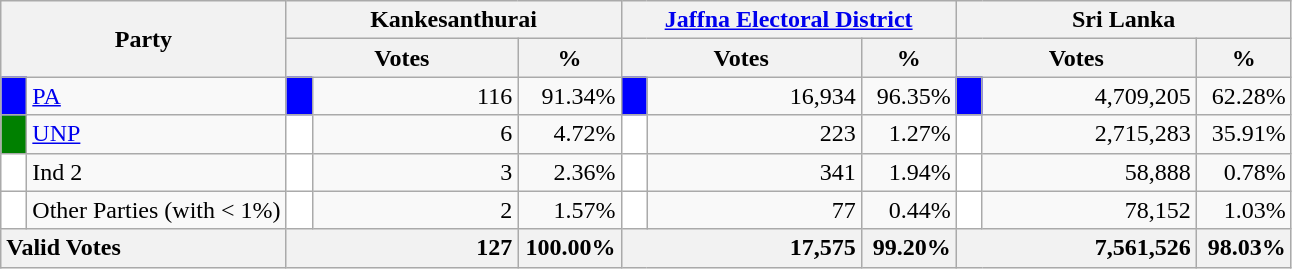<table class="wikitable">
<tr>
<th colspan="2" width="144px"rowspan="2">Party</th>
<th colspan="3" width="216px">Kankesanthurai</th>
<th colspan="3" width="216px"><a href='#'>Jaffna Electoral District</a></th>
<th colspan="3" width="216px">Sri Lanka</th>
</tr>
<tr>
<th colspan="2" width="144px">Votes</th>
<th>%</th>
<th colspan="2" width="144px">Votes</th>
<th>%</th>
<th colspan="2" width="144px">Votes</th>
<th>%</th>
</tr>
<tr>
<td style="background-color:blue;" width="10px"></td>
<td style="text-align:left;"><a href='#'>PA</a></td>
<td style="background-color:blue;" width="10px"></td>
<td style="text-align:right;">116</td>
<td style="text-align:right;">91.34%</td>
<td style="background-color:blue;" width="10px"></td>
<td style="text-align:right;">16,934</td>
<td style="text-align:right;">96.35%</td>
<td style="background-color:blue;" width="10px"></td>
<td style="text-align:right;">4,709,205</td>
<td style="text-align:right;">62.28%</td>
</tr>
<tr>
<td style="background-color:green;" width="10px"></td>
<td style="text-align:left;"><a href='#'>UNP</a></td>
<td style="background-color:white;" width="10px"></td>
<td style="text-align:right;">6</td>
<td style="text-align:right;">4.72%</td>
<td style="background-color:white;" width="10px"></td>
<td style="text-align:right;">223</td>
<td style="text-align:right;">1.27%</td>
<td style="background-color:white;" width="10px"></td>
<td style="text-align:right;">2,715,283</td>
<td style="text-align:right;">35.91%</td>
</tr>
<tr>
<td style="background-color:white;" width="10px"></td>
<td style="text-align:left;">Ind 2</td>
<td style="background-color:white;" width="10px"></td>
<td style="text-align:right;">3</td>
<td style="text-align:right;">2.36%</td>
<td style="background-color:white;" width="10px"></td>
<td style="text-align:right;">341</td>
<td style="text-align:right;">1.94%</td>
<td style="background-color:white;" width="10px"></td>
<td style="text-align:right;">58,888</td>
<td style="text-align:right;">0.78%</td>
</tr>
<tr>
<td style="background-color:white;" width="10px"></td>
<td style="text-align:left;">Other Parties (with < 1%)</td>
<td style="background-color:white;" width="10px"></td>
<td style="text-align:right;">2</td>
<td style="text-align:right;">1.57%</td>
<td style="background-color:white;" width="10px"></td>
<td style="text-align:right;">77</td>
<td style="text-align:right;">0.44%</td>
<td style="background-color:white;" width="10px"></td>
<td style="text-align:right;">78,152</td>
<td style="text-align:right;">1.03%</td>
</tr>
<tr>
<th colspan="2" width="144px"style="text-align:left;">Valid Votes</th>
<th style="text-align:right;"colspan="2" width="144px">127</th>
<th style="text-align:right;">100.00%</th>
<th style="text-align:right;"colspan="2" width="144px">17,575</th>
<th style="text-align:right;">99.20%</th>
<th style="text-align:right;"colspan="2" width="144px">7,561,526</th>
<th style="text-align:right;">98.03%</th>
</tr>
</table>
